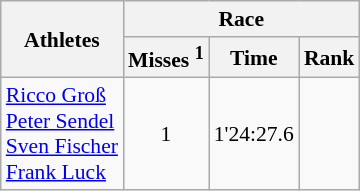<table class="wikitable" border="1" style="font-size:90%">
<tr>
<th rowspan=2>Athletes</th>
<th colspan=3>Race</th>
</tr>
<tr>
<th>Misses <sup>1</sup></th>
<th>Time</th>
<th>Rank</th>
</tr>
<tr>
<td><a href='#'>Ricco Groß</a><br><a href='#'>Peter Sendel</a><br><a href='#'>Sven Fischer</a><br><a href='#'>Frank Luck</a></td>
<td align=center>1</td>
<td align=center>1'24:27.6</td>
<td align=center></td>
</tr>
</table>
